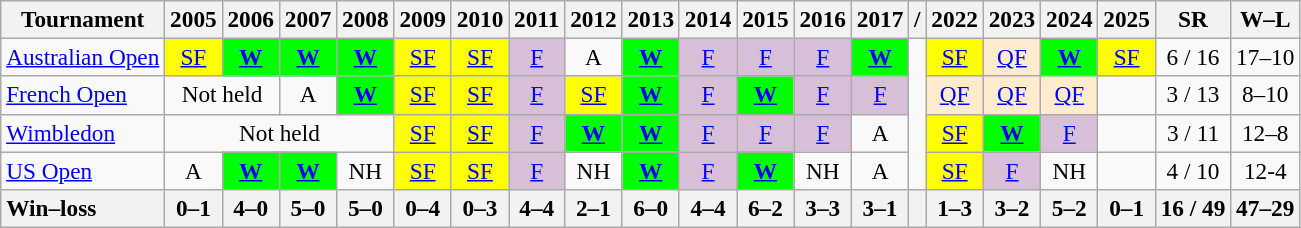<table class="wikitable" style="text-align:center;font-size:97%">
<tr>
<th>Tournament</th>
<th>2005</th>
<th>2006</th>
<th>2007</th>
<th>2008</th>
<th>2009</th>
<th>2010</th>
<th>2011</th>
<th>2012</th>
<th>2013</th>
<th>2014</th>
<th>2015</th>
<th>2016</th>
<th>2017</th>
<th>/</th>
<th>2022</th>
<th>2023</th>
<th>2024</th>
<th>2025</th>
<th>SR</th>
<th>W–L</th>
</tr>
<tr>
<td align="left"><a href='#'>Australian Open</a></td>
<td style="background:yellow"><a href='#'>SF</a></td>
<td style="background:lime"><a href='#'><strong>W</strong></a></td>
<td style="background:lime"><a href='#'><strong>W</strong></a></td>
<td style="background:lime"><a href='#'><strong>W</strong></a></td>
<td style="background:yellow"><a href='#'>SF</a></td>
<td style="background:yellow"><a href='#'>SF</a></td>
<td style="background:thistle"><a href='#'>F</a></td>
<td>A</td>
<td style="background:lime"><a href='#'><strong>W</strong></a></td>
<td style="background:thistle"><a href='#'>F</a></td>
<td style="background:thistle"><a href='#'>F</a></td>
<td style="background:thistle"><a href='#'>F</a></td>
<td style="background:lime"><a href='#'><strong>W</strong></a></td>
<td rowspan=4></td>
<td style="background:yellow"><a href='#'>SF</a></td>
<td style="background:#ffebcd"><a href='#'>QF</a></td>
<td style="background:lime"><a href='#'><strong>W</strong></a></td>
<td style="background:yellow"><a href='#'>SF</a></td>
<td>6 / 16</td>
<td>17–10</td>
</tr>
<tr>
<td align="left"><a href='#'>French Open</a></td>
<td colspan="2">Not held</td>
<td>A</td>
<td style="background:lime"><a href='#'><strong>W</strong></a></td>
<td style="background:yellow;"><a href='#'>SF</a></td>
<td style="background:yellow;"><a href='#'>SF</a></td>
<td style="background:thistle;"><a href='#'>F</a></td>
<td style="background:yellow;"><a href='#'>SF</a></td>
<td style="background:lime"><a href='#'><strong>W</strong></a></td>
<td style="background:thistle;"><a href='#'>F</a></td>
<td style="background:lime"><a href='#'><strong>W</strong></a></td>
<td style="background:thistle;"><a href='#'>F</a></td>
<td style="background:thistle;"><a href='#'>F</a></td>
<td style="background:#ffebcd"><a href='#'>QF</a></td>
<td style="background:#ffebcd"><a href='#'>QF</a></td>
<td style="background:#ffebcd"><a href='#'>QF</a></td>
<td></td>
<td>3 / 13</td>
<td>8–10</td>
</tr>
<tr>
<td align="left"><a href='#'>Wimbledon</a></td>
<td colspan="4">Not held</td>
<td style="background:yellow"><a href='#'>SF</a></td>
<td style="background:yellow"><a href='#'>SF</a></td>
<td style="background:thistle"><a href='#'>F</a></td>
<td style="background:lime"><a href='#'><strong>W</strong></a></td>
<td style="background:lime"><a href='#'><strong>W</strong></a></td>
<td style="background:thistle;"><a href='#'>F</a></td>
<td style="background:thistle;"><a href='#'>F</a></td>
<td style="background:thistle;"><a href='#'>F</a></td>
<td>A</td>
<td style="background:yellow"><a href='#'>SF</a></td>
<td style="background:lime"><a href='#'><strong>W</strong></a></td>
<td style="background:thistle;"><a href='#'>F</a></td>
<td></td>
<td>3 / 11</td>
<td>12–8</td>
</tr>
<tr>
<td align="left"><a href='#'>US Open</a></td>
<td>A</td>
<td style="background:lime"><a href='#'><strong>W</strong></a></td>
<td style="background:lime"><a href='#'><strong>W</strong></a></td>
<td>NH</td>
<td style="background:yellow"><a href='#'>SF</a></td>
<td style="background:yellow"><a href='#'>SF</a></td>
<td style="background:thistle;"><a href='#'>F</a></td>
<td>NH</td>
<td style="background:lime"><a href='#'><strong>W</strong></a></td>
<td style="background:thistle;"><a href='#'>F</a></td>
<td style="background:lime"><a href='#'><strong>W</strong></a></td>
<td>NH</td>
<td>A</td>
<td style="background:yellow"><a href='#'>SF</a></td>
<td style="background:thistle"><a href='#'>F</a> </td>
<td>NH</td>
<td></td>
<td>4 / 10</td>
<td>12-4</td>
</tr>
<tr>
<th style="text-align:left">Win–loss</th>
<th>0–1</th>
<th>4–0</th>
<th>5–0</th>
<th>5–0</th>
<th>0–4</th>
<th>0–3</th>
<th>4–4</th>
<th>2–1</th>
<th>6–0</th>
<th>4–4</th>
<th>6–2</th>
<th>3–3</th>
<th>3–1</th>
<th></th>
<th>1–3</th>
<th>3–2</th>
<th>5–2</th>
<th>0–1</th>
<th>16 / 49</th>
<th>47–29</th>
</tr>
</table>
